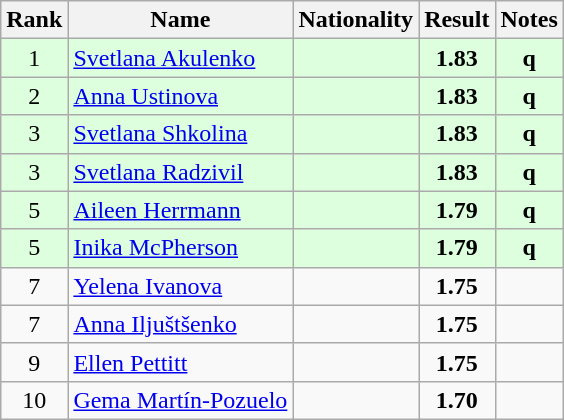<table class="wikitable sortable" style="text-align:center">
<tr>
<th>Rank</th>
<th>Name</th>
<th>Nationality</th>
<th>Result</th>
<th>Notes</th>
</tr>
<tr bgcolor=ddffdd>
<td>1</td>
<td align=left><a href='#'>Svetlana Akulenko</a></td>
<td align=left></td>
<td><strong>1.83</strong></td>
<td><strong>q</strong></td>
</tr>
<tr bgcolor=ddffdd>
<td>2</td>
<td align=left><a href='#'>Anna Ustinova</a></td>
<td align=left></td>
<td><strong>1.83</strong></td>
<td><strong>q</strong></td>
</tr>
<tr bgcolor=ddffdd>
<td>3</td>
<td align=left><a href='#'>Svetlana Shkolina</a></td>
<td align=left></td>
<td><strong>1.83</strong></td>
<td><strong>q</strong></td>
</tr>
<tr bgcolor=ddffdd>
<td>3</td>
<td align=left><a href='#'>Svetlana Radzivil</a></td>
<td align=left></td>
<td><strong>1.83</strong></td>
<td><strong>q</strong></td>
</tr>
<tr bgcolor=ddffdd>
<td>5</td>
<td align=left><a href='#'>Aileen Herrmann</a></td>
<td align=left></td>
<td><strong>1.79</strong></td>
<td><strong>q</strong></td>
</tr>
<tr bgcolor=ddffdd>
<td>5</td>
<td align=left><a href='#'>Inika McPherson</a></td>
<td align=left></td>
<td><strong>1.79</strong></td>
<td><strong>q</strong></td>
</tr>
<tr>
<td>7</td>
<td align=left><a href='#'>Yelena Ivanova</a></td>
<td align=left></td>
<td><strong>1.75</strong></td>
<td></td>
</tr>
<tr>
<td>7</td>
<td align=left><a href='#'>Anna Iljuštšenko</a></td>
<td align=left></td>
<td><strong>1.75</strong></td>
<td></td>
</tr>
<tr>
<td>9</td>
<td align=left><a href='#'>Ellen Pettitt</a></td>
<td align=left></td>
<td><strong>1.75</strong></td>
<td></td>
</tr>
<tr>
<td>10</td>
<td align=left><a href='#'>Gema Martín-Pozuelo</a></td>
<td align=left></td>
<td><strong>1.70</strong></td>
<td></td>
</tr>
</table>
